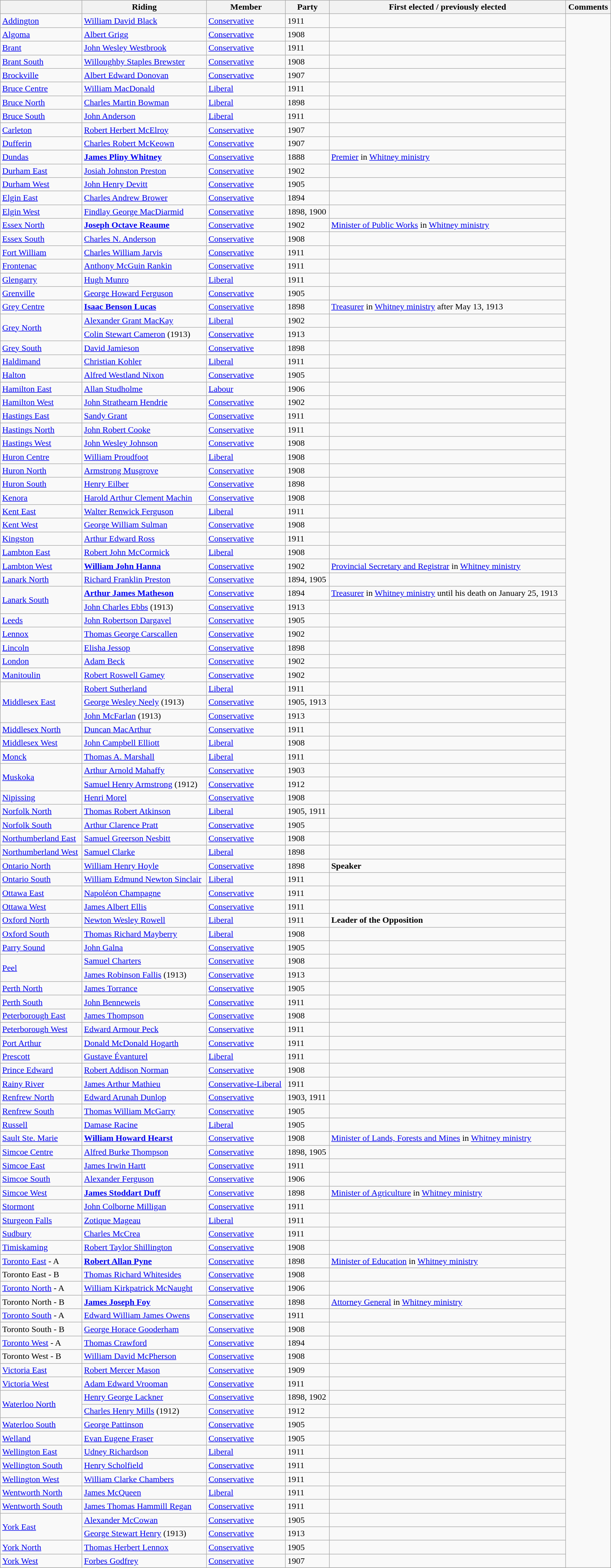<table class="wikitable sortable" style="width: 90%">
<tr>
<th></th>
<th>Riding</th>
<th>Member</th>
<th>Party</th>
<th>First elected / previously elected</th>
<th>Comments</th>
</tr>
<tr>
<td><a href='#'>Addington</a></td>
<td><a href='#'>William David Black</a></td>
<td><a href='#'>Conservative</a></td>
<td>1911</td>
<td></td>
</tr>
<tr>
<td><a href='#'>Algoma</a></td>
<td><a href='#'>Albert Grigg</a></td>
<td><a href='#'>Conservative</a></td>
<td>1908</td>
<td></td>
</tr>
<tr>
<td><a href='#'>Brant</a></td>
<td><a href='#'>John Wesley Westbrook</a></td>
<td><a href='#'>Conservative</a></td>
<td>1911</td>
<td></td>
</tr>
<tr>
<td><a href='#'>Brant South</a></td>
<td><a href='#'>Willoughby Staples Brewster</a></td>
<td><a href='#'>Conservative</a></td>
<td>1908</td>
<td></td>
</tr>
<tr>
<td><a href='#'>Brockville</a></td>
<td><a href='#'>Albert Edward Donovan</a></td>
<td><a href='#'>Conservative</a></td>
<td>1907</td>
<td></td>
</tr>
<tr>
<td><a href='#'>Bruce Centre</a></td>
<td><a href='#'>William MacDonald</a></td>
<td><a href='#'>Liberal</a></td>
<td>1911</td>
<td></td>
</tr>
<tr>
<td><a href='#'>Bruce North</a></td>
<td><a href='#'>Charles Martin Bowman</a></td>
<td><a href='#'>Liberal</a></td>
<td>1898</td>
<td></td>
</tr>
<tr>
<td><a href='#'>Bruce South</a></td>
<td><a href='#'>John Anderson</a></td>
<td><a href='#'>Liberal</a></td>
<td>1911</td>
<td></td>
</tr>
<tr>
<td><a href='#'>Carleton</a></td>
<td><a href='#'>Robert Herbert McElroy</a></td>
<td><a href='#'>Conservative</a></td>
<td>1907</td>
<td></td>
</tr>
<tr>
<td><a href='#'>Dufferin</a></td>
<td><a href='#'>Charles Robert McKeown</a></td>
<td><a href='#'>Conservative</a></td>
<td>1907</td>
<td></td>
</tr>
<tr>
<td><a href='#'>Dundas</a></td>
<td><strong><a href='#'>James Pliny Whitney</a></strong></td>
<td><a href='#'>Conservative</a></td>
<td>1888</td>
<td><a href='#'>Premier</a> in <a href='#'>Whitney ministry</a></td>
</tr>
<tr>
<td><a href='#'>Durham East</a></td>
<td><a href='#'>Josiah Johnston Preston</a></td>
<td><a href='#'>Conservative</a></td>
<td>1902</td>
<td></td>
</tr>
<tr>
<td><a href='#'>Durham West</a></td>
<td><a href='#'>John Henry Devitt</a></td>
<td><a href='#'>Conservative</a></td>
<td>1905</td>
<td></td>
</tr>
<tr>
<td><a href='#'>Elgin East</a></td>
<td><a href='#'>Charles Andrew Brower</a></td>
<td><a href='#'>Conservative</a></td>
<td>1894</td>
<td></td>
</tr>
<tr>
<td><a href='#'>Elgin West</a></td>
<td><a href='#'>Findlay George MacDiarmid</a></td>
<td><a href='#'>Conservative</a></td>
<td>1898, 1900</td>
<td></td>
</tr>
<tr>
<td><a href='#'>Essex North</a></td>
<td><strong><a href='#'>Joseph Octave Reaume</a></strong></td>
<td><a href='#'>Conservative</a></td>
<td>1902</td>
<td><a href='#'>Minister of Public Works</a> in <a href='#'>Whitney ministry</a></td>
</tr>
<tr>
<td><a href='#'>Essex South</a></td>
<td><a href='#'>Charles N. Anderson</a></td>
<td><a href='#'>Conservative</a></td>
<td>1908</td>
<td></td>
</tr>
<tr>
<td><a href='#'>Fort William</a></td>
<td><a href='#'>Charles William Jarvis</a></td>
<td><a href='#'>Conservative</a></td>
<td>1911</td>
<td></td>
</tr>
<tr>
<td><a href='#'>Frontenac</a></td>
<td><a href='#'>Anthony McGuin Rankin</a></td>
<td><a href='#'>Conservative</a></td>
<td>1911</td>
<td></td>
</tr>
<tr>
<td><a href='#'>Glengarry</a></td>
<td><a href='#'>Hugh Munro</a></td>
<td><a href='#'>Liberal</a></td>
<td>1911</td>
<td></td>
</tr>
<tr>
<td><a href='#'>Grenville</a></td>
<td><a href='#'>George Howard Ferguson</a></td>
<td><a href='#'>Conservative</a></td>
<td>1905</td>
<td></td>
</tr>
<tr>
<td><a href='#'>Grey Centre</a></td>
<td><strong><a href='#'>Isaac Benson Lucas</a></strong></td>
<td><a href='#'>Conservative</a></td>
<td>1898</td>
<td><a href='#'>Treasurer</a> in <a href='#'>Whitney ministry</a> after May 13, 1913</td>
</tr>
<tr>
<td rowspan="2"><a href='#'>Grey North</a></td>
<td><a href='#'>Alexander Grant MacKay</a></td>
<td><a href='#'>Liberal</a></td>
<td>1902</td>
<td></td>
</tr>
<tr>
<td><a href='#'>Colin Stewart Cameron</a> (1913)</td>
<td><a href='#'>Conservative</a></td>
<td>1913</td>
<td></td>
</tr>
<tr>
<td><a href='#'>Grey South</a></td>
<td><a href='#'>David Jamieson</a></td>
<td><a href='#'>Conservative</a></td>
<td>1898</td>
<td></td>
</tr>
<tr>
<td><a href='#'>Haldimand</a></td>
<td><a href='#'>Christian Kohler</a></td>
<td><a href='#'>Liberal</a></td>
<td>1911</td>
<td></td>
</tr>
<tr>
<td><a href='#'>Halton</a></td>
<td><a href='#'>Alfred Westland Nixon</a></td>
<td><a href='#'>Conservative</a></td>
<td>1905</td>
<td></td>
</tr>
<tr>
<td><a href='#'>Hamilton East</a></td>
<td><a href='#'>Allan Studholme</a></td>
<td><a href='#'>Labour</a></td>
<td>1906</td>
<td></td>
</tr>
<tr>
<td><a href='#'>Hamilton West</a></td>
<td><a href='#'>John Strathearn Hendrie</a></td>
<td><a href='#'>Conservative</a></td>
<td>1902</td>
<td></td>
</tr>
<tr>
<td><a href='#'>Hastings East</a></td>
<td><a href='#'>Sandy Grant</a></td>
<td><a href='#'>Conservative</a></td>
<td>1911</td>
<td></td>
</tr>
<tr>
<td><a href='#'>Hastings North</a></td>
<td><a href='#'>John Robert Cooke</a></td>
<td><a href='#'>Conservative</a></td>
<td>1911</td>
<td></td>
</tr>
<tr>
<td><a href='#'>Hastings West</a></td>
<td><a href='#'>John Wesley Johnson</a></td>
<td><a href='#'>Conservative</a></td>
<td>1908</td>
<td></td>
</tr>
<tr>
<td><a href='#'>Huron Centre</a></td>
<td><a href='#'>William Proudfoot</a></td>
<td><a href='#'>Liberal</a></td>
<td>1908</td>
<td></td>
</tr>
<tr>
<td><a href='#'>Huron North</a></td>
<td><a href='#'>Armstrong Musgrove</a></td>
<td><a href='#'>Conservative</a></td>
<td>1908</td>
<td></td>
</tr>
<tr>
<td><a href='#'>Huron South</a></td>
<td><a href='#'>Henry Eilber</a></td>
<td><a href='#'>Conservative</a></td>
<td>1898</td>
<td></td>
</tr>
<tr>
<td><a href='#'>Kenora</a></td>
<td><a href='#'>Harold Arthur Clement Machin</a></td>
<td><a href='#'>Conservative</a></td>
<td>1908</td>
<td></td>
</tr>
<tr>
<td><a href='#'>Kent East</a></td>
<td><a href='#'>Walter Renwick Ferguson</a></td>
<td><a href='#'>Liberal</a></td>
<td>1911</td>
<td></td>
</tr>
<tr>
<td><a href='#'>Kent West</a></td>
<td><a href='#'>George William Sulman</a></td>
<td><a href='#'>Conservative</a></td>
<td>1908</td>
<td></td>
</tr>
<tr>
<td><a href='#'>Kingston</a></td>
<td><a href='#'>Arthur Edward Ross</a></td>
<td><a href='#'>Conservative</a></td>
<td>1911</td>
<td></td>
</tr>
<tr>
<td><a href='#'>Lambton East</a></td>
<td><a href='#'>Robert John McCormick</a></td>
<td><a href='#'>Liberal</a></td>
<td>1908</td>
<td></td>
</tr>
<tr>
<td><a href='#'>Lambton West</a></td>
<td><strong><a href='#'>William John Hanna</a></strong></td>
<td><a href='#'>Conservative</a></td>
<td>1902</td>
<td><a href='#'>Provincial Secretary and Registrar</a> in <a href='#'>Whitney ministry</a></td>
</tr>
<tr>
<td><a href='#'>Lanark North</a></td>
<td><a href='#'>Richard Franklin Preston</a></td>
<td><a href='#'>Conservative</a></td>
<td>1894, 1905</td>
<td></td>
</tr>
<tr>
<td rowspan="2"><a href='#'>Lanark South</a></td>
<td><strong><a href='#'>Arthur James Matheson</a></strong></td>
<td><a href='#'>Conservative</a></td>
<td>1894</td>
<td><a href='#'>Treasurer</a> in <a href='#'>Whitney ministry</a> until his death on January 25, 1913</td>
</tr>
<tr>
<td><a href='#'>John Charles Ebbs</a> (1913)</td>
<td><a href='#'>Conservative</a></td>
<td>1913</td>
<td></td>
</tr>
<tr>
<td><a href='#'>Leeds</a></td>
<td><a href='#'>John Robertson Dargavel</a></td>
<td><a href='#'>Conservative</a></td>
<td>1905</td>
<td></td>
</tr>
<tr>
<td><a href='#'>Lennox</a></td>
<td><a href='#'>Thomas George Carscallen</a></td>
<td><a href='#'>Conservative</a></td>
<td>1902</td>
<td></td>
</tr>
<tr>
<td><a href='#'>Lincoln</a></td>
<td><a href='#'>Elisha Jessop</a></td>
<td><a href='#'>Conservative</a></td>
<td>1898</td>
<td></td>
</tr>
<tr>
<td><a href='#'>London</a></td>
<td><a href='#'>Adam Beck</a></td>
<td><a href='#'>Conservative</a></td>
<td>1902</td>
<td></td>
</tr>
<tr>
<td><a href='#'>Manitoulin</a></td>
<td><a href='#'>Robert Roswell Gamey</a></td>
<td><a href='#'>Conservative</a></td>
<td>1902</td>
<td></td>
</tr>
<tr>
<td rowspan="3"><a href='#'>Middlesex East</a></td>
<td><a href='#'>Robert Sutherland</a></td>
<td><a href='#'>Liberal</a></td>
<td>1911</td>
<td></td>
</tr>
<tr>
<td><a href='#'>George Wesley Neely</a> (1913)</td>
<td><a href='#'>Conservative</a></td>
<td>1905, 1913</td>
<td></td>
</tr>
<tr>
<td><a href='#'>John McFarlan</a> (1913)</td>
<td><a href='#'>Conservative</a></td>
<td>1913</td>
<td></td>
</tr>
<tr>
<td><a href='#'>Middlesex North</a></td>
<td><a href='#'>Duncan MacArthur</a></td>
<td><a href='#'>Conservative</a></td>
<td>1911</td>
<td></td>
</tr>
<tr>
<td><a href='#'>Middlesex West</a></td>
<td><a href='#'>John Campbell Elliott</a></td>
<td><a href='#'>Liberal</a></td>
<td>1908</td>
<td></td>
</tr>
<tr>
<td><a href='#'>Monck</a></td>
<td><a href='#'>Thomas A. Marshall</a></td>
<td><a href='#'>Liberal</a></td>
<td>1911</td>
<td></td>
</tr>
<tr>
<td rowspan="2"><a href='#'>Muskoka</a></td>
<td><a href='#'>Arthur Arnold Mahaffy</a></td>
<td><a href='#'>Conservative</a></td>
<td>1903</td>
<td></td>
</tr>
<tr>
<td><a href='#'>Samuel Henry Armstrong</a> (1912)</td>
<td><a href='#'>Conservative</a></td>
<td>1912</td>
<td></td>
</tr>
<tr>
<td><a href='#'>Nipissing</a></td>
<td><a href='#'>Henri Morel</a></td>
<td><a href='#'>Conservative</a></td>
<td>1908</td>
<td></td>
</tr>
<tr>
<td><a href='#'>Norfolk North</a></td>
<td><a href='#'>Thomas Robert Atkinson</a></td>
<td><a href='#'>Liberal</a></td>
<td>1905, 1911</td>
<td></td>
</tr>
<tr>
<td><a href='#'>Norfolk South</a></td>
<td><a href='#'>Arthur Clarence Pratt</a></td>
<td><a href='#'>Conservative</a></td>
<td>1905</td>
<td></td>
</tr>
<tr>
<td><a href='#'>Northumberland East</a></td>
<td><a href='#'>Samuel Greerson Nesbitt</a></td>
<td><a href='#'>Conservative</a></td>
<td>1908</td>
<td></td>
</tr>
<tr>
<td><a href='#'>Northumberland West</a></td>
<td><a href='#'>Samuel Clarke</a></td>
<td><a href='#'>Liberal</a></td>
<td>1898</td>
<td></td>
</tr>
<tr>
<td><a href='#'>Ontario North</a></td>
<td><a href='#'>William Henry Hoyle</a></td>
<td><a href='#'>Conservative</a></td>
<td>1898</td>
<td><strong>Speaker</strong></td>
</tr>
<tr>
<td><a href='#'>Ontario South</a></td>
<td><a href='#'>William Edmund Newton Sinclair</a></td>
<td><a href='#'>Liberal</a></td>
<td>1911</td>
<td></td>
</tr>
<tr>
<td><a href='#'>Ottawa East</a></td>
<td><a href='#'>Napoléon Champagne</a></td>
<td><a href='#'>Conservative</a></td>
<td>1911</td>
<td></td>
</tr>
<tr>
<td><a href='#'>Ottawa West</a></td>
<td><a href='#'>James Albert Ellis</a></td>
<td><a href='#'>Conservative</a></td>
<td>1911</td>
<td></td>
</tr>
<tr>
<td><a href='#'>Oxford North</a></td>
<td><a href='#'>Newton Wesley Rowell</a></td>
<td><a href='#'>Liberal</a></td>
<td>1911</td>
<td><strong>Leader of the Opposition</strong></td>
</tr>
<tr>
<td><a href='#'>Oxford South</a></td>
<td><a href='#'>Thomas Richard Mayberry</a></td>
<td><a href='#'>Liberal</a></td>
<td>1908</td>
<td></td>
</tr>
<tr>
<td><a href='#'>Parry Sound</a></td>
<td><a href='#'>John Galna</a></td>
<td><a href='#'>Conservative</a></td>
<td>1905</td>
<td></td>
</tr>
<tr>
<td rowspan="2"><a href='#'>Peel</a></td>
<td><a href='#'>Samuel Charters</a></td>
<td><a href='#'>Conservative</a></td>
<td>1908</td>
<td></td>
</tr>
<tr>
<td><a href='#'>James Robinson Fallis</a> (1913)</td>
<td><a href='#'>Conservative</a></td>
<td>1913</td>
<td></td>
</tr>
<tr>
<td><a href='#'>Perth North</a></td>
<td><a href='#'>James Torrance</a></td>
<td><a href='#'>Conservative</a></td>
<td>1905</td>
<td></td>
</tr>
<tr>
<td><a href='#'>Perth South</a></td>
<td><a href='#'>John Benneweis</a></td>
<td><a href='#'>Conservative</a></td>
<td>1911</td>
<td></td>
</tr>
<tr>
<td><a href='#'>Peterborough East</a></td>
<td><a href='#'>James Thompson</a></td>
<td><a href='#'>Conservative</a></td>
<td>1908</td>
<td></td>
</tr>
<tr>
<td><a href='#'>Peterborough West</a></td>
<td><a href='#'>Edward Armour Peck</a></td>
<td><a href='#'>Conservative</a></td>
<td>1911</td>
<td></td>
</tr>
<tr>
<td><a href='#'>Port Arthur</a></td>
<td><a href='#'>Donald McDonald Hogarth</a></td>
<td><a href='#'>Conservative</a></td>
<td>1911</td>
<td></td>
</tr>
<tr>
<td><a href='#'>Prescott</a></td>
<td><a href='#'>Gustave Évanturel</a></td>
<td><a href='#'>Liberal</a></td>
<td>1911</td>
<td></td>
</tr>
<tr>
<td><a href='#'>Prince Edward</a></td>
<td><a href='#'>Robert Addison Norman</a></td>
<td><a href='#'>Conservative</a></td>
<td>1908</td>
<td></td>
</tr>
<tr>
<td><a href='#'>Rainy River</a></td>
<td><a href='#'>James Arthur Mathieu</a></td>
<td><a href='#'>Conservative-Liberal</a></td>
<td>1911</td>
<td></td>
</tr>
<tr>
<td><a href='#'>Renfrew North</a></td>
<td><a href='#'>Edward Arunah Dunlop</a></td>
<td><a href='#'>Conservative</a></td>
<td>1903, 1911</td>
<td></td>
</tr>
<tr>
<td><a href='#'>Renfrew South</a></td>
<td><a href='#'>Thomas William McGarry</a></td>
<td><a href='#'>Conservative</a></td>
<td>1905</td>
<td></td>
</tr>
<tr>
<td><a href='#'>Russell</a></td>
<td><a href='#'>Damase Racine</a></td>
<td><a href='#'>Liberal</a></td>
<td>1905</td>
<td></td>
</tr>
<tr>
<td><a href='#'>Sault Ste. Marie</a></td>
<td><strong><a href='#'>William Howard Hearst</a></strong></td>
<td><a href='#'>Conservative</a></td>
<td>1908</td>
<td><a href='#'>Minister of Lands, Forests and Mines</a> in <a href='#'>Whitney ministry</a></td>
</tr>
<tr>
<td><a href='#'>Simcoe Centre</a></td>
<td><a href='#'>Alfred Burke Thompson</a></td>
<td><a href='#'>Conservative</a></td>
<td>1898, 1905</td>
<td></td>
</tr>
<tr>
<td><a href='#'>Simcoe East</a></td>
<td><a href='#'>James Irwin Hartt</a></td>
<td><a href='#'>Conservative</a></td>
<td>1911</td>
<td></td>
</tr>
<tr>
<td><a href='#'>Simcoe South</a></td>
<td><a href='#'>Alexander Ferguson</a></td>
<td><a href='#'>Conservative</a></td>
<td>1906</td>
<td></td>
</tr>
<tr>
<td><a href='#'>Simcoe West</a></td>
<td><strong><a href='#'>James Stoddart Duff</a></strong></td>
<td><a href='#'>Conservative</a></td>
<td>1898</td>
<td><a href='#'>Minister of Agriculture</a> in <a href='#'>Whitney ministry</a></td>
</tr>
<tr>
<td><a href='#'>Stormont</a></td>
<td><a href='#'>John Colborne Milligan</a></td>
<td><a href='#'>Conservative</a></td>
<td>1911</td>
<td></td>
</tr>
<tr>
<td><a href='#'>Sturgeon Falls</a></td>
<td><a href='#'>Zotique Mageau</a></td>
<td><a href='#'>Liberal</a></td>
<td>1911</td>
<td></td>
</tr>
<tr>
<td><a href='#'>Sudbury</a></td>
<td><a href='#'>Charles McCrea</a></td>
<td><a href='#'>Conservative</a></td>
<td>1911</td>
<td></td>
</tr>
<tr>
<td><a href='#'>Timiskaming</a></td>
<td><a href='#'>Robert Taylor Shillington</a></td>
<td><a href='#'>Conservative</a></td>
<td>1908</td>
<td></td>
</tr>
<tr>
<td><a href='#'>Toronto East</a> - A</td>
<td><strong><a href='#'>Robert Allan Pyne</a></strong></td>
<td><a href='#'>Conservative</a></td>
<td>1898</td>
<td><a href='#'>Minister of Education</a> in <a href='#'>Whitney ministry</a></td>
</tr>
<tr>
<td>Toronto East - B</td>
<td><a href='#'>Thomas Richard Whitesides</a></td>
<td><a href='#'>Conservative</a></td>
<td>1908</td>
<td></td>
</tr>
<tr>
<td><a href='#'>Toronto North</a> - A</td>
<td><a href='#'>William Kirkpatrick McNaught</a></td>
<td><a href='#'>Conservative</a></td>
<td>1906</td>
<td></td>
</tr>
<tr>
<td>Toronto North - B</td>
<td><strong><a href='#'>James Joseph Foy</a></strong></td>
<td><a href='#'>Conservative</a></td>
<td>1898</td>
<td><a href='#'>Attorney General</a> in <a href='#'>Whitney ministry</a></td>
</tr>
<tr>
<td><a href='#'>Toronto South</a> - A</td>
<td><a href='#'>Edward William James Owens</a></td>
<td><a href='#'>Conservative</a></td>
<td>1911</td>
<td></td>
</tr>
<tr>
<td>Toronto South - B</td>
<td><a href='#'>George Horace Gooderham</a></td>
<td><a href='#'>Conservative</a></td>
<td>1908</td>
<td></td>
</tr>
<tr>
<td><a href='#'>Toronto West</a> - A</td>
<td><a href='#'>Thomas Crawford</a></td>
<td><a href='#'>Conservative</a></td>
<td>1894</td>
<td></td>
</tr>
<tr>
<td>Toronto West - B</td>
<td><a href='#'>William David McPherson</a></td>
<td><a href='#'>Conservative</a></td>
<td>1908</td>
<td></td>
</tr>
<tr>
<td><a href='#'>Victoria East</a></td>
<td><a href='#'>Robert Mercer Mason</a></td>
<td><a href='#'>Conservative</a></td>
<td>1909</td>
<td></td>
</tr>
<tr>
<td><a href='#'>Victoria West</a></td>
<td><a href='#'>Adam Edward Vrooman</a></td>
<td><a href='#'>Conservative</a></td>
<td>1911</td>
<td></td>
</tr>
<tr>
<td rowspan="2"><a href='#'>Waterloo North</a></td>
<td><a href='#'>Henry George Lackner</a></td>
<td><a href='#'>Conservative</a></td>
<td>1898, 1902</td>
<td></td>
</tr>
<tr>
<td><a href='#'>Charles Henry Mills</a> (1912)</td>
<td><a href='#'>Conservative</a></td>
<td>1912</td>
<td></td>
</tr>
<tr>
<td><a href='#'>Waterloo South</a></td>
<td><a href='#'>George Pattinson</a></td>
<td><a href='#'>Conservative</a></td>
<td>1905</td>
<td></td>
</tr>
<tr>
<td><a href='#'>Welland</a></td>
<td><a href='#'>Evan Eugene Fraser</a></td>
<td><a href='#'>Conservative</a></td>
<td>1905</td>
<td></td>
</tr>
<tr>
<td><a href='#'>Wellington East</a></td>
<td><a href='#'>Udney Richardson</a></td>
<td><a href='#'>Liberal</a></td>
<td>1911</td>
<td></td>
</tr>
<tr>
<td><a href='#'>Wellington South</a></td>
<td><a href='#'>Henry Scholfield</a></td>
<td><a href='#'>Conservative</a></td>
<td>1911</td>
<td></td>
</tr>
<tr>
<td><a href='#'>Wellington West</a></td>
<td><a href='#'>William Clarke Chambers</a></td>
<td><a href='#'>Conservative</a></td>
<td>1911</td>
<td></td>
</tr>
<tr>
<td><a href='#'>Wentworth North</a></td>
<td><a href='#'>James McQueen</a></td>
<td><a href='#'>Liberal</a></td>
<td>1911</td>
<td></td>
</tr>
<tr>
<td><a href='#'>Wentworth South</a></td>
<td><a href='#'>James Thomas Hammill Regan</a></td>
<td><a href='#'>Conservative</a></td>
<td>1911</td>
<td></td>
</tr>
<tr>
<td rowspan="2"><a href='#'>York East</a></td>
<td><a href='#'>Alexander McCowan</a></td>
<td><a href='#'>Conservative</a></td>
<td>1905</td>
<td></td>
</tr>
<tr>
<td><a href='#'>George Stewart Henry</a> (1913)</td>
<td><a href='#'>Conservative</a></td>
<td>1913</td>
<td></td>
</tr>
<tr>
<td><a href='#'>York North</a></td>
<td><a href='#'>Thomas Herbert Lennox</a></td>
<td><a href='#'>Conservative</a></td>
<td>1905</td>
<td></td>
</tr>
<tr>
<td><a href='#'>York West</a></td>
<td><a href='#'>Forbes Godfrey</a></td>
<td><a href='#'>Conservative</a></td>
<td>1907</td>
<td></td>
</tr>
<tr>
</tr>
</table>
